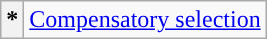<table class=wikitable>
<tr>
<th>*</th>
<td><a href='#'>Compensatory selection</a></td>
</tr>
</table>
